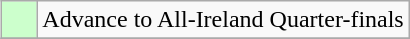<table class="wikitable" align="right">
<tr>
<td style="background:#cfc;">    </td>
<td>Advance to All-Ireland Quarter-finals</td>
</tr>
<tr>
</tr>
</table>
